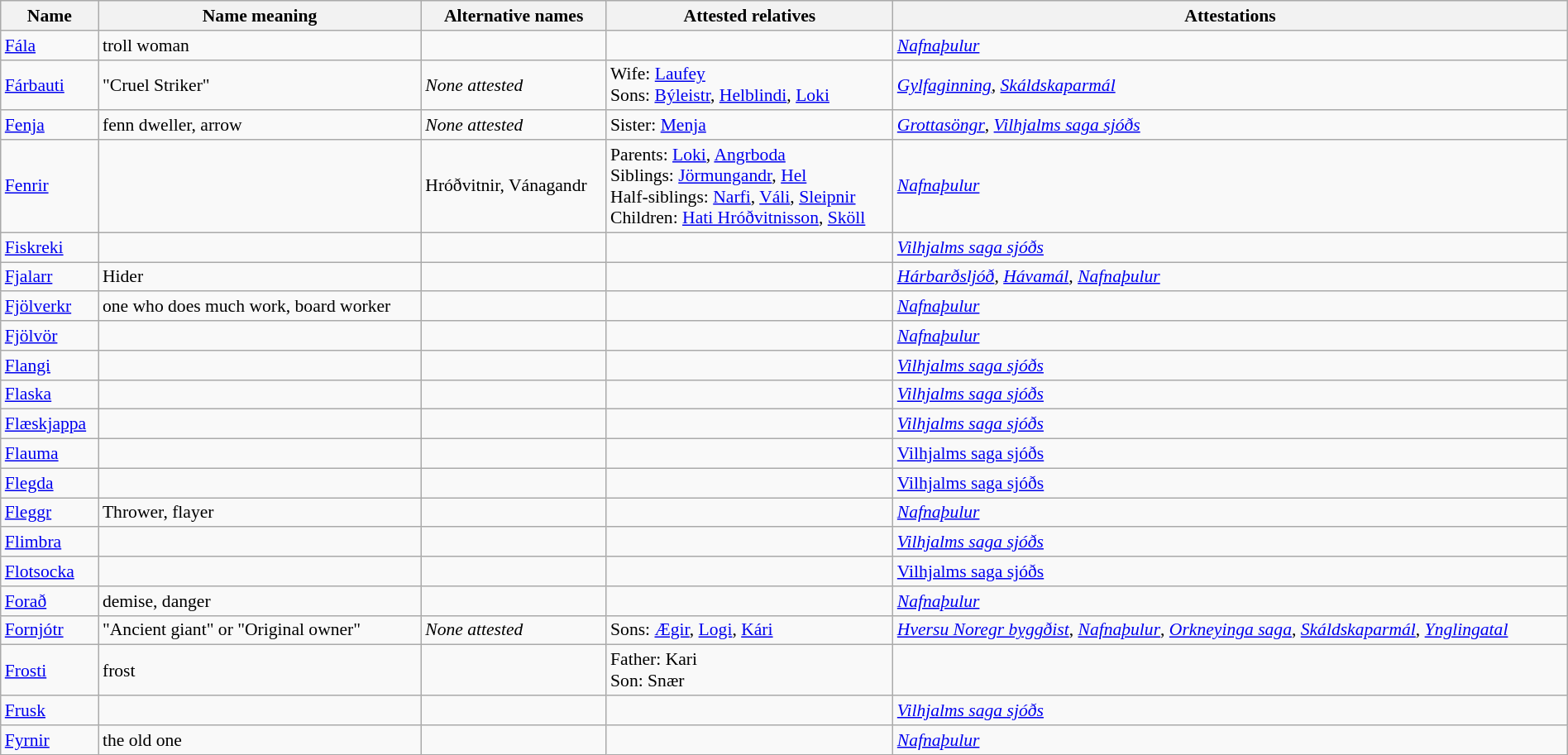<table class="wikitable sortable" style="font-size: 90%; width: 100%">
<tr>
<th>Name</th>
<th>Name meaning</th>
<th>Alternative names</th>
<th>Attested relatives</th>
<th>Attestations</th>
</tr>
<tr>
<td><a href='#'>Fála</a></td>
<td>troll woman</td>
<td></td>
<td></td>
<td><em><a href='#'>Nafnaþulur</a></em></td>
</tr>
<tr>
<td><a href='#'>Fárbauti</a></td>
<td>"Cruel Striker"</td>
<td><em>None attested</em></td>
<td>Wife: <a href='#'>Laufey</a> <br> Sons: <a href='#'>Býleistr</a>, <a href='#'>Helblindi</a>, <a href='#'>Loki</a></td>
<td><em><a href='#'>Gylfaginning</a></em>, <em><a href='#'>Skáldskaparmál</a></em></td>
</tr>
<tr>
<td><a href='#'>Fenja</a></td>
<td>fenn dweller, arrow</td>
<td><em>None attested</em></td>
<td>Sister: <a href='#'>Menja</a></td>
<td><em><a href='#'>Grottasöngr</a></em>, <em><a href='#'>Vilhjalms saga sjóðs</a></em></td>
</tr>
<tr>
<td><a href='#'>Fenrir</a></td>
<td></td>
<td>Hróðvitnir, Vánagandr</td>
<td>Parents: <a href='#'>Loki</a>, <a href='#'>Angrboda</a> <br> Siblings: <a href='#'>Jörmungandr</a>, <a href='#'>Hel</a> <br> Half-siblings: <a href='#'>Narfi</a>, <a href='#'>Váli</a>, <a href='#'>Sleipnir</a> <br> Children: <a href='#'>Hati Hróðvitnisson</a>, <a href='#'>Sköll</a></td>
<td><em><a href='#'>Nafnaþulur</a></em></td>
</tr>
<tr>
<td><a href='#'>Fiskreki</a></td>
<td></td>
<td></td>
<td></td>
<td><em><a href='#'>Vilhjalms saga sjóðs</a></em></td>
</tr>
<tr>
<td><a href='#'>Fjalarr</a></td>
<td>Hider</td>
<td></td>
<td></td>
<td><em><a href='#'>Hárbarðsljóð</a></em>, <em><a href='#'>Hávamál</a></em>, <em><a href='#'>Nafnaþulur</a></em></td>
</tr>
<tr>
<td><a href='#'>Fjölverkr</a></td>
<td>one who does much work, board worker</td>
<td></td>
<td></td>
<td><em><a href='#'>Nafnaþulur</a></em></td>
</tr>
<tr>
<td><a href='#'>Fjölvör</a></td>
<td></td>
<td></td>
<td></td>
<td><em><a href='#'>Nafnaþulur</a></em></td>
</tr>
<tr>
<td><a href='#'>Flangi</a></td>
<td></td>
<td></td>
<td></td>
<td><em><a href='#'>Vilhjalms saga sjóðs</a></em></td>
</tr>
<tr>
<td><a href='#'>Flaska</a></td>
<td></td>
<td></td>
<td></td>
<td><em><a href='#'>Vilhjalms saga sjóðs</a></em></td>
</tr>
<tr>
<td><a href='#'>Flæskjappa</a></td>
<td></td>
<td></td>
<td></td>
<td><em><a href='#'>Vilhjalms saga sjóðs</a></em></td>
</tr>
<tr>
<td><a href='#'>Flauma</a></td>
<td></td>
<td></td>
<td></td>
<td><a href='#'>Vilhjalms saga sjóðs</a></td>
</tr>
<tr>
<td><a href='#'>Flegda</a></td>
<td></td>
<td></td>
<td></td>
<td><a href='#'>Vilhjalms saga sjóðs</a></td>
</tr>
<tr>
<td><a href='#'>Fleggr</a></td>
<td>Thrower, flayer</td>
<td></td>
<td></td>
<td><em><a href='#'>Nafnaþulur</a></em></td>
</tr>
<tr>
<td><a href='#'>Flimbra</a></td>
<td></td>
<td></td>
<td></td>
<td><em><a href='#'>Vilhjalms saga sjóðs</a></em></td>
</tr>
<tr>
<td><a href='#'>Flotsocka</a></td>
<td></td>
<td></td>
<td></td>
<td><a href='#'>Vilhjalms saga sjóðs</a></td>
</tr>
<tr>
<td><a href='#'>Forað</a></td>
<td>demise, danger</td>
<td></td>
<td></td>
<td><em><a href='#'>Nafnaþulur</a></em></td>
</tr>
<tr>
<td><a href='#'>Fornjótr</a></td>
<td>"Ancient giant" or "Original owner"</td>
<td><em>None attested</em></td>
<td>Sons: <a href='#'>Ægir</a>, <a href='#'>Logi</a>, <a href='#'>Kári</a></td>
<td><em><a href='#'>Hversu Noregr byggðist</a></em>, <em><a href='#'>Nafnaþulur</a></em>, <em><a href='#'>Orkneyinga saga</a></em>, <em><a href='#'>Skáldskaparmál</a></em>, <em><a href='#'>Ynglingatal</a></em></td>
</tr>
<tr>
<td><a href='#'>Frosti</a></td>
<td>frost</td>
<td></td>
<td>Father: Kari <br> Son: Snær</td>
<td></td>
</tr>
<tr>
<td><a href='#'>Frusk</a></td>
<td></td>
<td></td>
<td></td>
<td><em><a href='#'>Vilhjalms saga sjóðs</a></em></td>
</tr>
<tr>
<td><a href='#'>Fyrnir</a></td>
<td>the old one</td>
<td></td>
<td></td>
<td><em><a href='#'>Nafnaþulur</a></em></td>
</tr>
</table>
